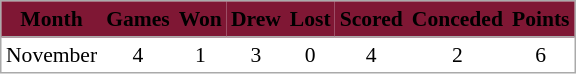<table cellspacing="0" cellpadding="3" style="border:1px solid #AAAAAA;font-size:90%">
<tr bgcolor="#7F1734">
<th style="border-bottom:1px solid #AAAAAA" align="center"><span>Month</span></th>
<th style="border-bottom:1px solid #AAAAAA" align="center"><span>Games</span></th>
<th style="border-bottom:1px solid #AAAAAA" align="center"><span>Won</span></th>
<th style="border-bottom:1px solid #AAAAAA" align="center"><span>Drew</span></th>
<th style="border-bottom:1px solid #AAAAAA" align="center"><span>Lost</span></th>
<th style="border-bottom:1px solid #AAAAAA" align="center"><span>Scored</span></th>
<th style="border-bottom:1px solid #AAAAAA" align="center"><span>Conceded</span></th>
<th style="border-bottom:1px solid #AAAAAA" align="center"><span>Points</span></th>
</tr>
<tr>
<td align="center">November</td>
<td align="center">4</td>
<td align="center">1</td>
<td align="center">3</td>
<td align="center">0</td>
<td align="center">4</td>
<td align="center">2</td>
<td align="center">6</td>
</tr>
</table>
